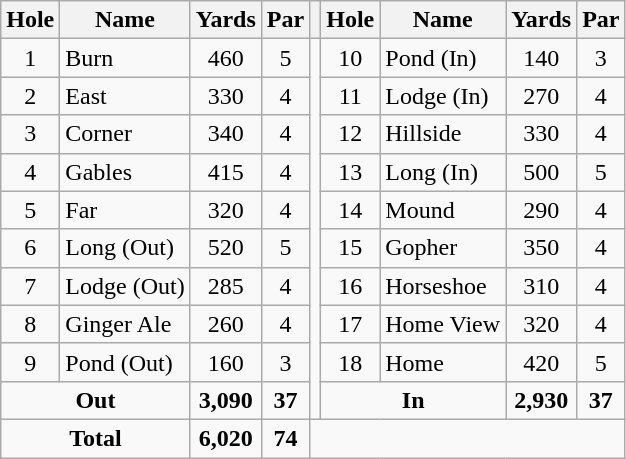<table class=wikitable>
<tr>
<th>Hole</th>
<th>Name</th>
<th>Yards</th>
<th>Par</th>
<th></th>
<th>Hole</th>
<th>Name</th>
<th>Yards</th>
<th>Par</th>
</tr>
<tr>
<td align=center>1</td>
<td>Burn</td>
<td align=center>460</td>
<td align=center>5</td>
<td rowspan=10></td>
<td align=center>10</td>
<td>Pond (In)</td>
<td align=center>140</td>
<td align=center>3</td>
</tr>
<tr>
<td align=center>2</td>
<td>East</td>
<td align=center>330</td>
<td align=center>4</td>
<td align=center>11</td>
<td>Lodge (In)</td>
<td align=center>270</td>
<td align=center>4</td>
</tr>
<tr>
<td align=center>3</td>
<td>Corner</td>
<td align=center>340</td>
<td align=center>4</td>
<td align=center>12</td>
<td>Hillside</td>
<td align=center>330</td>
<td align=center>4</td>
</tr>
<tr>
<td align=center>4</td>
<td>Gables</td>
<td align=center>415</td>
<td align=center>4</td>
<td align=center>13</td>
<td>Long (In)</td>
<td align=center>500</td>
<td align=center>5</td>
</tr>
<tr>
<td align=center>5</td>
<td>Far</td>
<td align=center>320</td>
<td align=center>4</td>
<td align=center>14</td>
<td>Mound</td>
<td align=center>290</td>
<td align=center>4</td>
</tr>
<tr>
<td align=center>6</td>
<td>Long (Out)</td>
<td align=center>520</td>
<td align=center>5</td>
<td align=center>15</td>
<td>Gopher</td>
<td align=center>350</td>
<td align=center>4</td>
</tr>
<tr>
<td align=center>7</td>
<td>Lodge (Out)</td>
<td align=center>285</td>
<td align=center>4</td>
<td align=center>16</td>
<td>Horseshoe</td>
<td align=center>310</td>
<td align=center>4</td>
</tr>
<tr>
<td align=center>8</td>
<td>Ginger Ale</td>
<td align=center>260</td>
<td align=center>4</td>
<td align=center>17</td>
<td>Home View</td>
<td align=center>320</td>
<td align=center>4</td>
</tr>
<tr>
<td align=center>9</td>
<td>Pond (Out)</td>
<td align=center>160</td>
<td align=center>3</td>
<td align=center>18</td>
<td>Home</td>
<td align=center>420</td>
<td align=center>5</td>
</tr>
<tr>
<td colspan=2 align=center><strong>Out</strong></td>
<td align=center><strong>3,090</strong></td>
<td align=center><strong>37</strong></td>
<td colspan=2 align=center><strong>In</strong></td>
<td align=center><strong>2,930</strong></td>
<td align=center><strong>37</strong></td>
</tr>
<tr>
<td colspan=2 align=center><strong>Total</strong></td>
<td align=center><strong>6,020</strong></td>
<td align=center><strong>74</strong></td>
</tr>
</table>
